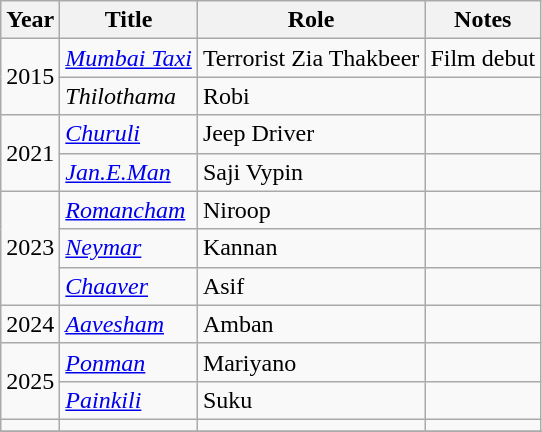<table class="wikitable sortable">
<tr>
<th scope="col">Year</th>
<th scope="col">Title</th>
<th scope="col">Role</th>
<th scope="col" class="unsortable">Notes</th>
</tr>
<tr>
<td rowspan=2>2015</td>
<td><em><a href='#'>Mumbai Taxi</a></em></td>
<td>Terrorist Zia Thakbeer</td>
<td>Film debut</td>
</tr>
<tr>
<td><em>Thilothama</em></td>
<td>Robi</td>
<td></td>
</tr>
<tr>
<td rowspan=2>2021</td>
<td><em><a href='#'>Churuli</a></em></td>
<td>Jeep Driver</td>
<td></td>
</tr>
<tr>
<td><em><a href='#'>Jan.E.Man</a></em></td>
<td>Saji Vypin</td>
<td></td>
</tr>
<tr>
<td rowspan=3>2023</td>
<td><em><a href='#'>Romancham</a></em></td>
<td>Niroop</td>
<td></td>
</tr>
<tr>
<td><em><a href='#'>Neymar</a></em></td>
<td>Kannan</td>
<td></td>
</tr>
<tr>
<td><em><a href='#'>Chaaver</a></em></td>
<td>Asif</td>
<td></td>
</tr>
<tr>
<td>2024</td>
<td><em><a href='#'>Aavesham</a></em></td>
<td>Amban</td>
<td></td>
</tr>
<tr>
<td rowspan=2>2025</td>
<td><em><a href='#'>Ponman</a></em></td>
<td>Mariyano</td>
<td></td>
</tr>
<tr>
<td><em><a href='#'>Painkili</a></em></td>
<td>Suku</td>
<td></td>
</tr>
<tr>
<td></td>
<td></td>
<td></td>
<td></td>
</tr>
<tr>
</tr>
</table>
